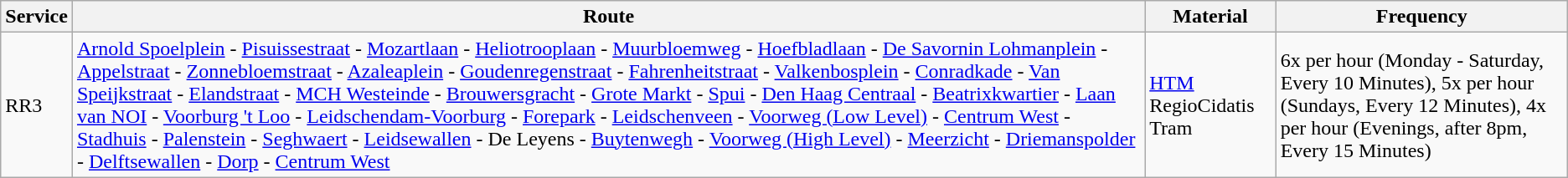<table class="wikitable vatop">
<tr>
<th>Service</th>
<th>Route</th>
<th>Material</th>
<th>Frequency</th>
</tr>
<tr>
<td>RR3</td>
<td><a href='#'>Arnold Spoelplein</a> - <a href='#'>Pisuissestraat</a> - <a href='#'>Mozartlaan</a> - <a href='#'>Heliotrooplaan</a> - <a href='#'>Muurbloemweg</a> - <a href='#'>Hoefbladlaan</a> - <a href='#'>De Savornin Lohmanplein</a> - <a href='#'>Appelstraat</a> - <a href='#'>Zonnebloemstraat</a> - <a href='#'>Azaleaplein</a> - <a href='#'>Goudenregenstraat</a> - <a href='#'>Fahrenheitstraat</a> - <a href='#'>Valkenbosplein</a> - <a href='#'>Conradkade</a> - <a href='#'>Van Speijkstraat</a> - <a href='#'>Elandstraat</a> - <a href='#'>MCH Westeinde</a> - <a href='#'>Brouwersgracht</a> - <a href='#'>Grote Markt</a> - <a href='#'>Spui</a> - <a href='#'>Den Haag Centraal</a> - <a href='#'>Beatrixkwartier</a> - <a href='#'>Laan van NOI</a> - <a href='#'>Voorburg 't Loo</a> - <a href='#'>Leidschendam-Voorburg</a> - <a href='#'>Forepark</a> - <a href='#'>Leidschenveen</a> - <a href='#'>Voorweg (Low Level)</a> - <a href='#'>Centrum West</a> - <a href='#'>Stadhuis</a> - <a href='#'>Palenstein</a> - <a href='#'>Seghwaert</a> - <a href='#'>Leidsewallen</a> - De Leyens - <a href='#'>Buytenwegh</a> - <a href='#'>Voorweg (High Level)</a> - <a href='#'>Meerzicht</a> - <a href='#'>Driemanspolder</a> - <a href='#'>Delftsewallen</a> - <a href='#'>Dorp</a> - <a href='#'>Centrum West</a></td>
<td><a href='#'>HTM</a> RegioCidatis Tram</td>
<td>6x per hour (Monday - Saturday, Every 10 Minutes), 5x per hour (Sundays, Every 12 Minutes), 4x per hour (Evenings, after 8pm, Every 15 Minutes)</td>
</tr>
</table>
